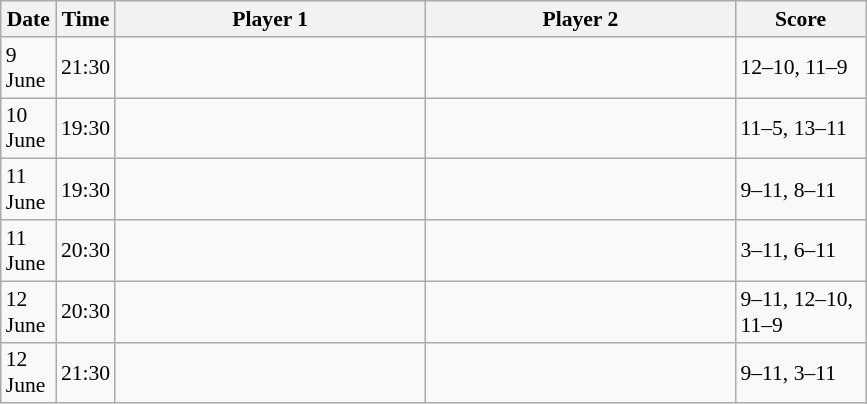<table class="sortable wikitable" style="font-size:90%">
<tr>
<th width="30">Date</th>
<th width="30">Time</th>
<th width="200">Player 1</th>
<th width="200">Player 2</th>
<th width="80">Score</th>
</tr>
<tr>
<td>9 June</td>
<td>21:30</td>
<td><strong></strong></td>
<td></td>
<td>12–10, 11–9</td>
</tr>
<tr>
<td>10 June</td>
<td>19:30</td>
<td><strong></strong></td>
<td></td>
<td>11–5, 13–11</td>
</tr>
<tr>
<td>11 June</td>
<td>19:30</td>
<td></td>
<td><strong></strong></td>
<td>9–11, 8–11</td>
</tr>
<tr>
<td>11 June</td>
<td>20:30</td>
<td></td>
<td><strong></strong></td>
<td>3–11, 6–11</td>
</tr>
<tr>
<td>12 June</td>
<td>20:30</td>
<td><strong></strong></td>
<td></td>
<td>9–11, 12–10, 11–9</td>
</tr>
<tr>
<td>12 June</td>
<td>21:30</td>
<td></td>
<td><strong></strong></td>
<td>9–11, 3–11</td>
</tr>
</table>
